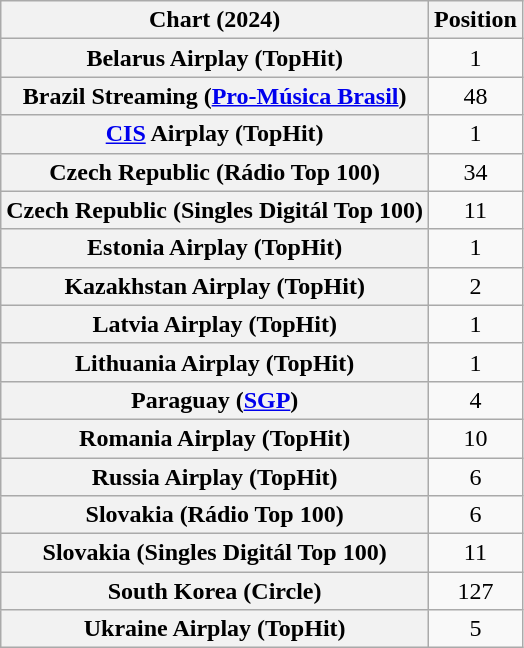<table class="wikitable plainrowheaders sortable" style="text-align:center">
<tr>
<th scope="col">Chart (2024)</th>
<th scope="col">Position</th>
</tr>
<tr>
<th scope="row">Belarus Airplay (TopHit)</th>
<td>1</td>
</tr>
<tr>
<th scope="row">Brazil Streaming (<a href='#'>Pro-Música Brasil</a>)</th>
<td>48</td>
</tr>
<tr>
<th scope="row"><a href='#'>CIS</a> Airplay (TopHit)</th>
<td>1</td>
</tr>
<tr>
<th scope="row">Czech Republic (Rádio Top 100)</th>
<td>34</td>
</tr>
<tr>
<th scope="row">Czech Republic (Singles Digitál Top 100)</th>
<td>11</td>
</tr>
<tr>
<th scope="row">Estonia Airplay (TopHit)</th>
<td>1</td>
</tr>
<tr>
<th scope="row">Kazakhstan Airplay (TopHit)</th>
<td>2</td>
</tr>
<tr>
<th scope="row">Latvia Airplay (TopHit)</th>
<td>1</td>
</tr>
<tr>
<th scope="row">Lithuania Airplay (TopHit)</th>
<td>1</td>
</tr>
<tr>
<th scope="row">Paraguay (<a href='#'>SGP</a>)</th>
<td>4</td>
</tr>
<tr>
<th scope="row">Romania Airplay (TopHit)</th>
<td>10</td>
</tr>
<tr>
<th scope="row">Russia Airplay (TopHit)</th>
<td>6</td>
</tr>
<tr>
<th scope="row">Slovakia (Rádio Top 100)</th>
<td>6</td>
</tr>
<tr>
<th scope="row">Slovakia (Singles Digitál Top 100)</th>
<td>11</td>
</tr>
<tr>
<th scope="row">South Korea (Circle)</th>
<td>127</td>
</tr>
<tr>
<th scope="row">Ukraine Airplay (TopHit)</th>
<td>5</td>
</tr>
</table>
